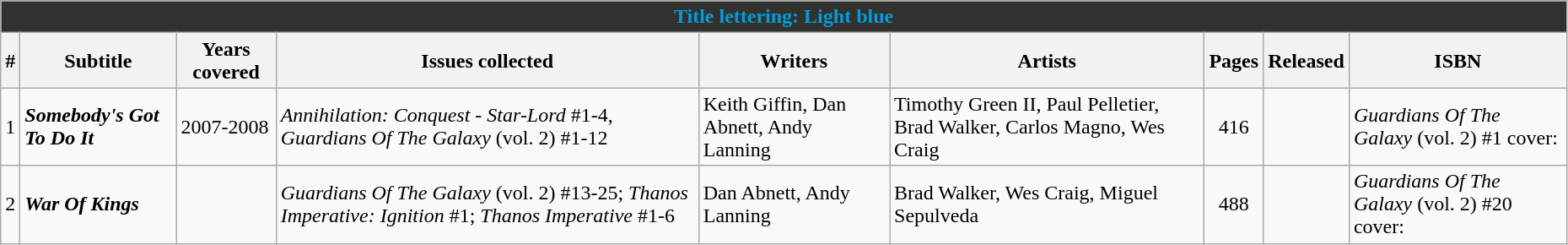<table class="wikitable sortable" width="98%">
<tr>
<th colspan=9 style="background-color: #31312D; color: #039DD9;">Title lettering: Light blue</th>
</tr>
<tr>
<th class="unsortable">#</th>
<th class="unsortable">Subtitle</th>
<th>Years covered</th>
<th class="unsortable">Issues collected</th>
<th class="unsortable">Writers</th>
<th class="unsortable">Artists</th>
<th class="unsortable">Pages</th>
<th>Released</th>
<th class="unsortable">ISBN</th>
</tr>
<tr>
<td>1</td>
<td><strong><em>Somebody's Got To Do It</em></strong></td>
<td>2007-2008</td>
<td><em>Annihilation: Conquest - Star-Lord</em> #1-4, <em>Guardians Of The Galaxy</em> (vol. 2) #1-12</td>
<td>Keith Giffin, Dan Abnett, Andy Lanning</td>
<td>Timothy Green II, Paul Pelletier, Brad Walker, Carlos Magno, Wes Craig</td>
<td style="text-align: center;">416</td>
<td></td>
<td><em>Guardians Of The Galaxy</em> (vol. 2) #1 cover: </td>
</tr>
<tr>
<td>2</td>
<td><strong><em>War Of Kings</em></strong></td>
<td></td>
<td><em>Guardians Of The Galaxy</em> (vol. 2) #13-25; <em>Thanos Imperative: Ignition</em> #1; <em>Thanos Imperative</em> #1-6</td>
<td>Dan Abnett, Andy Lanning</td>
<td>Brad Walker, Wes Craig, Miguel Sepulveda</td>
<td style="text-align: center;">488</td>
<td></td>
<td><em>Guardians Of The Galaxy</em> (vol. 2) #20 cover: </td>
</tr>
</table>
